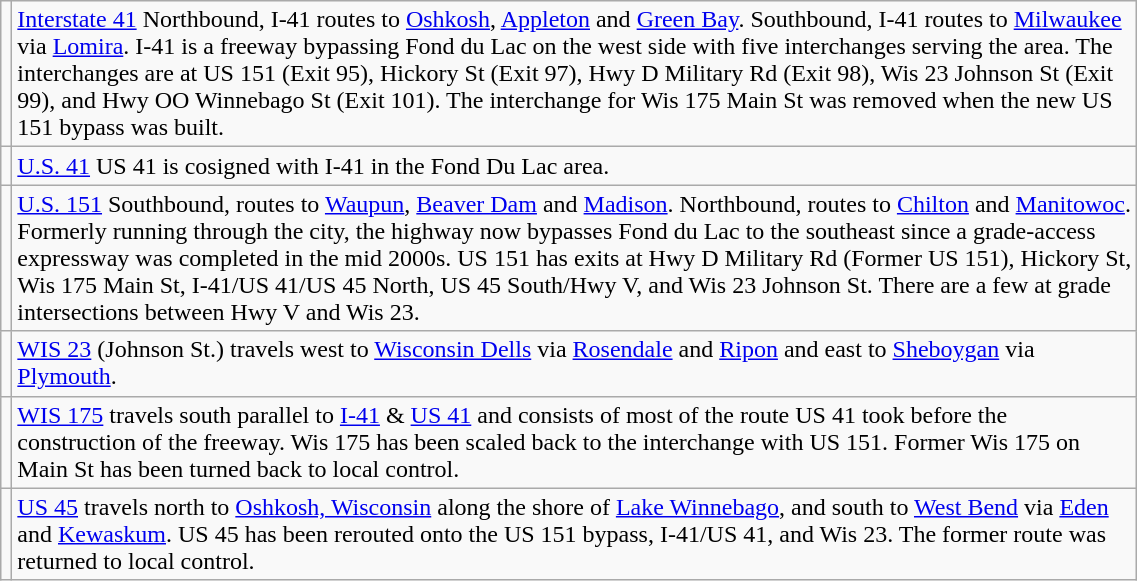<table class="wikitable" style="width:60%">
<tr>
<td></td>
<td><a href='#'>Interstate 41</a> Northbound, I-41 routes to <a href='#'>Oshkosh</a>, <a href='#'>Appleton</a> and <a href='#'>Green Bay</a>. Southbound, I-41 routes to <a href='#'>Milwaukee</a> via <a href='#'>Lomira</a>. I-41 is a freeway bypassing Fond du Lac on the west side with five interchanges serving the area. The interchanges are at US 151 (Exit 95), Hickory St (Exit 97), Hwy D Military Rd (Exit 98), Wis 23 Johnson St (Exit 99), and Hwy OO Winnebago St (Exit 101). The interchange for Wis 175 Main St was removed when the new US 151 bypass was built.</td>
</tr>
<tr>
<td></td>
<td><a href='#'>U.S. 41</a> US 41 is cosigned with I-41 in the Fond Du Lac area.</td>
</tr>
<tr>
<td></td>
<td><a href='#'>U.S. 151</a> Southbound, routes to <a href='#'>Waupun</a>, <a href='#'>Beaver Dam</a> and <a href='#'>Madison</a>. Northbound, routes to <a href='#'>Chilton</a> and <a href='#'>Manitowoc</a>. Formerly running through the city, the highway now bypasses Fond du Lac to the southeast since a grade-access expressway was completed in the mid 2000s.  US 151 has exits at Hwy D Military Rd (Former US 151), Hickory St, Wis 175 Main St, I-41/US 41/US 45 North, US 45 South/Hwy V, and Wis 23 Johnson St.  There are a few at grade intersections between Hwy V and Wis 23.</td>
</tr>
<tr>
<td></td>
<td><a href='#'>WIS 23</a> (Johnson St.) travels west to <a href='#'>Wisconsin Dells</a> via <a href='#'>Rosendale</a> and <a href='#'>Ripon</a> and east to <a href='#'>Sheboygan</a> via <a href='#'>Plymouth</a>.</td>
</tr>
<tr>
<td></td>
<td><a href='#'>WIS 175</a> travels south parallel to <a href='#'>I-41</a> & <a href='#'>US 41</a> and consists of most of the route US 41 took before the construction of the freeway.  Wis 175 has been scaled back to the interchange with US 151. Former Wis 175 on Main St has been turned back to local control.</td>
</tr>
<tr>
<td></td>
<td><a href='#'>US 45</a> travels north to <a href='#'>Oshkosh, Wisconsin</a> along the shore of <a href='#'>Lake Winnebago</a>, and south to <a href='#'>West Bend</a> via <a href='#'>Eden</a> and <a href='#'>Kewaskum</a>. US 45 has been rerouted onto the US 151 bypass, I-41/US 41, and Wis 23. The former route was returned to local control.</td>
</tr>
</table>
